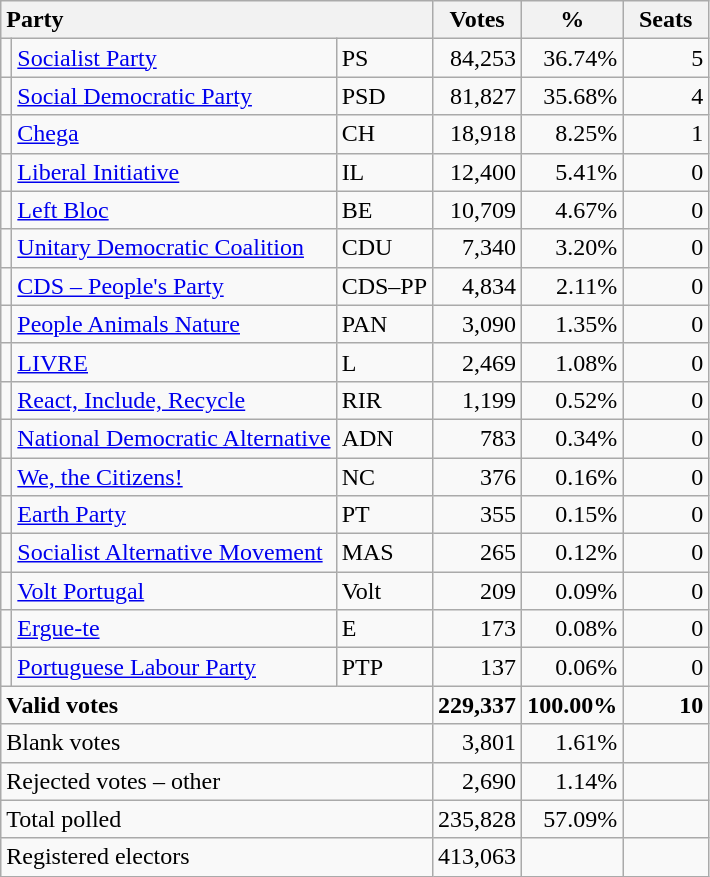<table class="wikitable" border="1" style="text-align:right;">
<tr>
<th style="text-align:left;" colspan=3>Party</th>
<th align=center width="50">Votes</th>
<th align=center width="50">%</th>
<th align=center width="50">Seats</th>
</tr>
<tr>
<td></td>
<td align=left><a href='#'>Socialist Party</a></td>
<td align=left>PS</td>
<td>84,253</td>
<td>36.74%</td>
<td>5</td>
</tr>
<tr>
<td></td>
<td align=left><a href='#'>Social Democratic Party</a></td>
<td align=left>PSD</td>
<td>81,827</td>
<td>35.68%</td>
<td>4</td>
</tr>
<tr>
<td></td>
<td align=left><a href='#'>Chega</a></td>
<td align=left>CH</td>
<td>18,918</td>
<td>8.25%</td>
<td>1</td>
</tr>
<tr>
<td></td>
<td align=left><a href='#'>Liberal Initiative</a></td>
<td align=left>IL</td>
<td>12,400</td>
<td>5.41%</td>
<td>0</td>
</tr>
<tr>
<td></td>
<td align=left><a href='#'>Left Bloc</a></td>
<td align=left>BE</td>
<td>10,709</td>
<td>4.67%</td>
<td>0</td>
</tr>
<tr>
<td></td>
<td align=left style="white-space: nowrap;"><a href='#'>Unitary Democratic Coalition</a></td>
<td align=left>CDU</td>
<td>7,340</td>
<td>3.20%</td>
<td>0</td>
</tr>
<tr>
<td></td>
<td align=left><a href='#'>CDS – People's Party</a></td>
<td align=left style="white-space: nowrap;">CDS–PP</td>
<td>4,834</td>
<td>2.11%</td>
<td>0</td>
</tr>
<tr>
<td></td>
<td align=left><a href='#'>People Animals Nature</a></td>
<td align=left>PAN</td>
<td>3,090</td>
<td>1.35%</td>
<td>0</td>
</tr>
<tr>
<td></td>
<td align=left><a href='#'>LIVRE</a></td>
<td align=left>L</td>
<td>2,469</td>
<td>1.08%</td>
<td>0</td>
</tr>
<tr>
<td></td>
<td align=left><a href='#'>React, Include, Recycle</a></td>
<td align=left>RIR</td>
<td>1,199</td>
<td>0.52%</td>
<td>0</td>
</tr>
<tr>
<td></td>
<td align=left><a href='#'>National Democratic Alternative</a></td>
<td align=left>ADN</td>
<td>783</td>
<td>0.34%</td>
<td>0</td>
</tr>
<tr>
<td></td>
<td align=left><a href='#'>We, the Citizens!</a></td>
<td align=left>NC</td>
<td>376</td>
<td>0.16%</td>
<td>0</td>
</tr>
<tr>
<td></td>
<td align=left><a href='#'>Earth Party</a></td>
<td align=left>PT</td>
<td>355</td>
<td>0.15%</td>
<td>0</td>
</tr>
<tr>
<td></td>
<td align=left><a href='#'>Socialist Alternative Movement</a></td>
<td align=left>MAS</td>
<td>265</td>
<td>0.12%</td>
<td>0</td>
</tr>
<tr>
<td></td>
<td align=left><a href='#'>Volt Portugal</a></td>
<td align=left>Volt</td>
<td>209</td>
<td>0.09%</td>
<td>0</td>
</tr>
<tr>
<td></td>
<td align=left><a href='#'>Ergue-te</a></td>
<td align=left>E</td>
<td>173</td>
<td>0.08%</td>
<td>0</td>
</tr>
<tr>
<td></td>
<td align=left><a href='#'>Portuguese Labour Party</a></td>
<td align=left>PTP</td>
<td>137</td>
<td>0.06%</td>
<td>0</td>
</tr>
<tr style="font-weight:bold">
<td align=left colspan=3>Valid votes</td>
<td>229,337</td>
<td>100.00%</td>
<td>10</td>
</tr>
<tr>
<td align=left colspan=3>Blank votes</td>
<td>3,801</td>
<td>1.61%</td>
<td></td>
</tr>
<tr>
<td align=left colspan=3>Rejected votes – other</td>
<td>2,690</td>
<td>1.14%</td>
<td></td>
</tr>
<tr>
<td align=left colspan=3>Total polled</td>
<td>235,828</td>
<td>57.09%</td>
<td></td>
</tr>
<tr>
<td align=left colspan=3>Registered electors</td>
<td>413,063</td>
<td></td>
<td></td>
</tr>
</table>
